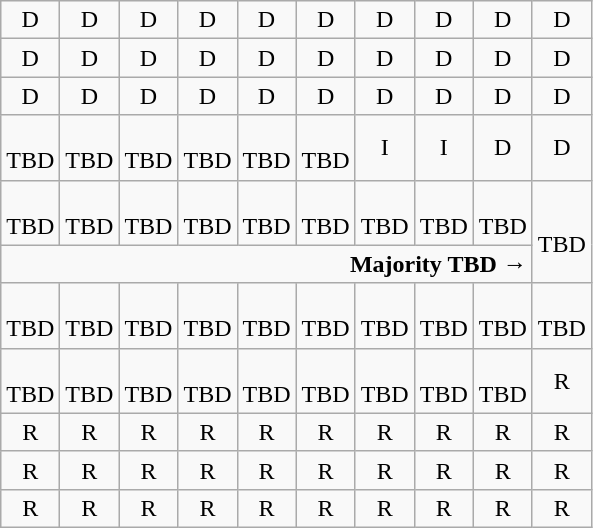<table class="wikitable" style="text-align:center">
<tr>
<td>D</td>
<td>D</td>
<td>D</td>
<td>D</td>
<td>D</td>
<td>D</td>
<td>D</td>
<td>D</td>
<td>D</td>
<td>D</td>
</tr>
<tr>
<td>D</td>
<td>D</td>
<td>D</td>
<td>D</td>
<td>D</td>
<td>D</td>
<td>D</td>
<td>D</td>
<td>D</td>
<td>D</td>
</tr>
<tr>
<td>D</td>
<td>D</td>
<td>D</td>
<td>D</td>
<td>D</td>
<td>D</td>
<td>D</td>
<td>D</td>
<td>D</td>
<td>D</td>
</tr>
<tr>
<td><br>TBD</td>
<td><br>TBD</td>
<td><br>TBD</td>
<td><br>TBD</td>
<td><br>TBD</td>
<td><br>TBD</td>
<td>I</td>
<td>I</td>
<td>D</td>
<td>D</td>
</tr>
<tr>
<td><br>TBD</td>
<td><br>TBD</td>
<td><br>TBD</td>
<td><br>TBD</td>
<td><br>TBD</td>
<td><br>TBD</td>
<td><br>TBD</td>
<td><br>TBD</td>
<td><br>TBD</td>
<td rowspan=2 ><br>TBD</td>
</tr>
<tr style="height:1em">
<td colspan=9 style="text-align:right"><strong>Majority TBD →</strong></td>
</tr>
<tr style="height:1em">
<td><br>TBD</td>
<td><br>TBD</td>
<td><br>TBD</td>
<td><br>TBD</td>
<td><br>TBD</td>
<td><br>TBD</td>
<td><br>TBD</td>
<td><br>TBD</td>
<td><br>TBD</td>
<td><br>TBD</td>
</tr>
<tr>
<td><br>TBD</td>
<td><br>TBD</td>
<td><br>TBD</td>
<td><br>TBD</td>
<td><br>TBD</td>
<td><br>TBD</td>
<td><br>TBD</td>
<td><br>TBD</td>
<td><br>TBD</td>
<td>R</td>
</tr>
<tr>
<td>R</td>
<td>R</td>
<td>R</td>
<td>R</td>
<td>R</td>
<td>R</td>
<td>R</td>
<td>R</td>
<td>R</td>
<td>R</td>
</tr>
<tr>
<td>R</td>
<td>R</td>
<td>R</td>
<td>R</td>
<td>R</td>
<td>R</td>
<td>R</td>
<td>R</td>
<td>R</td>
<td>R</td>
</tr>
<tr>
<td>R</td>
<td>R</td>
<td>R</td>
<td>R</td>
<td>R</td>
<td>R</td>
<td>R</td>
<td>R</td>
<td>R</td>
<td>R</td>
</tr>
</table>
